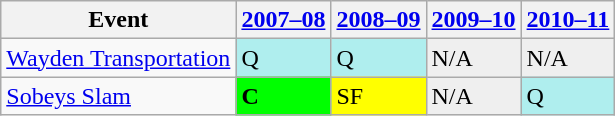<table class="wikitable">
<tr>
<th>Event</th>
<th><a href='#'>2007–08</a></th>
<th><a href='#'>2008–09</a></th>
<th><a href='#'>2009–10</a></th>
<th><a href='#'>2010–11</a></th>
</tr>
<tr>
<td><a href='#'>Wayden Transportation</a></td>
<td style="background:#afeeee;">Q</td>
<td style="background:#afeeee;">Q</td>
<td style="background:#EFEFEF;">N/A</td>
<td style="background:#EFEFEF;">N/A</td>
</tr>
<tr>
<td><a href='#'>Sobeys Slam</a></td>
<td style="background:#0f0;"><strong>C</strong></td>
<td style="background:yellow;">SF</td>
<td style="background:#EFEFEF;">N/A</td>
<td style="background:#afeeee;">Q</td>
</tr>
</table>
